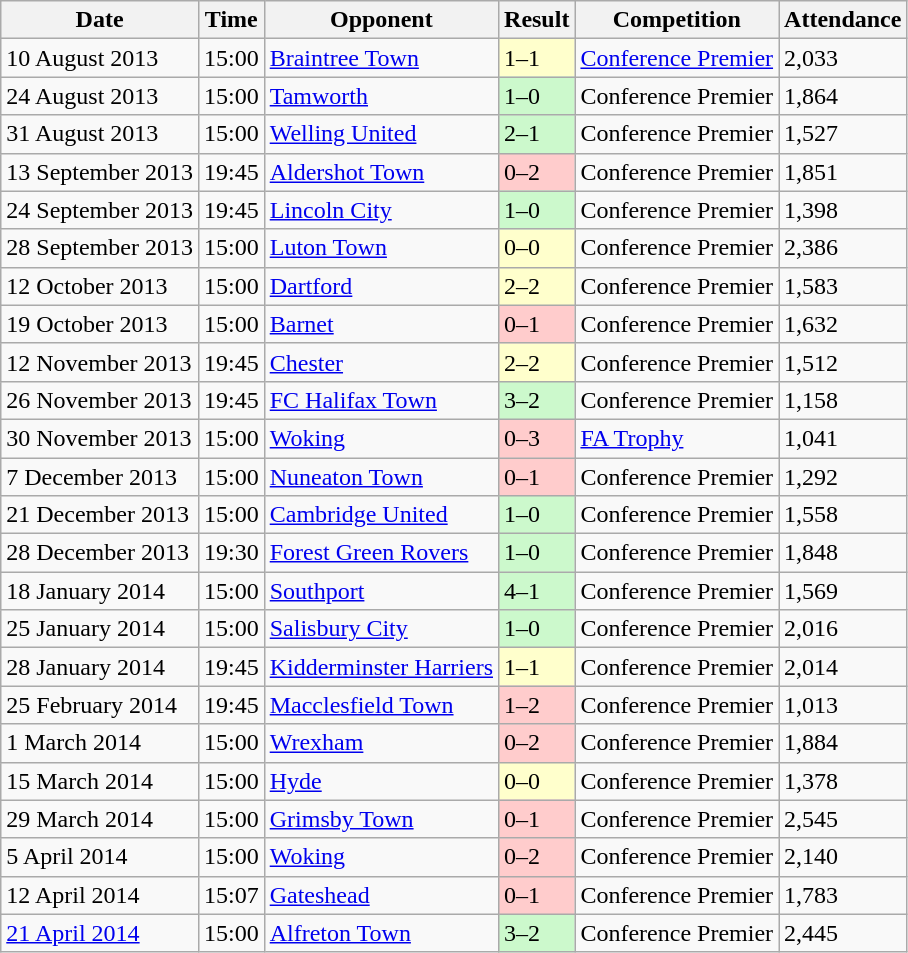<table class="wikitable sortable defaultcenter col1left col3left col5left">
<tr>
<th>Date</th>
<th>Time</th>
<th>Opponent</th>
<th>Result</th>
<th>Competition</th>
<th>Attendance</th>
</tr>
<tr>
<td>10 August 2013</td>
<td>15:00</td>
<td><a href='#'>Braintree Town</a></td>
<td style="background-color:#ffc">1–1</td>
<td><a href='#'>Conference Premier</a></td>
<td data-sort-value="2033">2,033 </td>
</tr>
<tr>
<td>24 August 2013</td>
<td>15:00</td>
<td><a href='#'>Tamworth</a></td>
<td style="background-color:#ccf9cc">1–0</td>
<td>Conference Premier</td>
<td data-sort-value="1864">1,864 </td>
</tr>
<tr>
<td>31 August 2013</td>
<td>15:00</td>
<td><a href='#'>Welling United</a></td>
<td style="background-color:#ccf9cc">2–1</td>
<td>Conference Premier</td>
<td data-sort-value="1527">1,527 </td>
</tr>
<tr>
<td>13 September 2013</td>
<td>19:45</td>
<td><a href='#'>Aldershot Town</a></td>
<td style="background-color:#fcc">0–2</td>
<td>Conference Premier</td>
<td data-sort-value="1851">1,851 </td>
</tr>
<tr>
<td>24 September 2013</td>
<td>19:45</td>
<td><a href='#'>Lincoln City</a></td>
<td style="background-color:#ccf9cc">1–0</td>
<td>Conference Premier</td>
<td data-sort-value="1398">1,398 </td>
</tr>
<tr>
<td>28 September 2013</td>
<td>15:00</td>
<td><a href='#'>Luton Town</a></td>
<td style="background-color:#ffc">0–0</td>
<td>Conference Premier</td>
<td data-sort-value="2386">2,386 </td>
</tr>
<tr>
<td>12 October 2013</td>
<td>15:00</td>
<td><a href='#'>Dartford</a></td>
<td style="background-color:#ffc">2–2</td>
<td>Conference Premier</td>
<td data-sort-value="1583">1,583 </td>
</tr>
<tr>
<td>19 October 2013</td>
<td>15:00</td>
<td><a href='#'>Barnet</a></td>
<td style="background-color:#fcc">0–1</td>
<td>Conference Premier</td>
<td data-sort-value="1632">1,632 </td>
</tr>
<tr>
<td>12 November 2013</td>
<td>19:45</td>
<td><a href='#'>Chester</a></td>
<td style="background-color:#ffc">2–2</td>
<td>Conference Premier</td>
<td data-sort-value="1512">1,512 </td>
</tr>
<tr>
<td>26 November 2013</td>
<td>19:45</td>
<td><a href='#'>FC Halifax Town</a></td>
<td style="background-color:#ccf9cc">3–2</td>
<td>Conference Premier</td>
<td data-sort-value="1158">1,158 </td>
</tr>
<tr>
<td>30 November 2013</td>
<td>15:00</td>
<td><a href='#'>Woking</a></td>
<td style="background-color:#fcc">0–3</td>
<td><a href='#'>FA Trophy</a></td>
<td data-sort-value="1041">1,041 </td>
</tr>
<tr>
<td>7 December 2013</td>
<td>15:00</td>
<td><a href='#'>Nuneaton Town</a></td>
<td style="background-color:#fcc">0–1</td>
<td>Conference Premier</td>
<td data-sort-value="1292">1,292 </td>
</tr>
<tr>
<td>21 December 2013</td>
<td>15:00</td>
<td><a href='#'>Cambridge United</a></td>
<td style="background-color:#ccf9cc">1–0</td>
<td>Conference Premier</td>
<td data-sort-value="1558">1,558 </td>
</tr>
<tr>
<td>28 December 2013</td>
<td>19:30</td>
<td><a href='#'>Forest Green Rovers</a></td>
<td style="background-color:#ccf9cc">1–0</td>
<td>Conference Premier</td>
<td data-sort-value="1848">1,848 </td>
</tr>
<tr>
<td>18 January 2014</td>
<td>15:00</td>
<td><a href='#'>Southport</a></td>
<td style="background-color:#ccf9cc">4–1</td>
<td>Conference Premier</td>
<td data-sort-value="1569">1,569 </td>
</tr>
<tr>
<td>25 January 2014</td>
<td>15:00</td>
<td><a href='#'>Salisbury City</a></td>
<td style="background-color:#ccf9cc">1–0</td>
<td>Conference Premier</td>
<td data-sort-value="2016">2,016 </td>
</tr>
<tr>
<td>28 January 2014</td>
<td>19:45</td>
<td><a href='#'>Kidderminster Harriers</a></td>
<td style="background-color:#ffc">1–1</td>
<td>Conference Premier</td>
<td data-sort-value="2014">2,014 </td>
</tr>
<tr>
<td>25 February 2014</td>
<td>19:45</td>
<td><a href='#'>Macclesfield Town</a></td>
<td style="background-color:#fcc">1–2</td>
<td>Conference Premier</td>
<td data-sort-value="1013">1,013 </td>
</tr>
<tr>
<td>1 March 2014</td>
<td>15:00</td>
<td><a href='#'>Wrexham</a></td>
<td style="background-color:#fcc">0–2</td>
<td>Conference Premier</td>
<td data-sort-value="1884">1,884 </td>
</tr>
<tr>
<td>15 March 2014</td>
<td>15:00</td>
<td><a href='#'>Hyde</a></td>
<td style="background-color:#ffc">0–0</td>
<td>Conference Premier</td>
<td data-sort-value="1378">1,378 </td>
</tr>
<tr>
<td>29 March 2014</td>
<td>15:00</td>
<td><a href='#'>Grimsby Town</a></td>
<td style="background-color:#fcc">0–1</td>
<td>Conference Premier</td>
<td data-sort-value="2545">2,545 </td>
</tr>
<tr>
<td>5 April 2014</td>
<td>15:00</td>
<td><a href='#'>Woking</a></td>
<td style="background-color:#fcc">0–2</td>
<td>Conference Premier</td>
<td data-sort-value="2140">2,140 </td>
</tr>
<tr>
<td>12 April 2014</td>
<td>15:07</td>
<td><a href='#'>Gateshead</a></td>
<td style="background-color:#fcc">0–1</td>
<td>Conference Premier</td>
<td data-sort-value="1783">1,783 </td>
</tr>
<tr>
<td><a href='#'>21 April 2014</a></td>
<td>15:00</td>
<td><a href='#'>Alfreton Town</a></td>
<td style="background-color:#ccf9cc">3–2</td>
<td>Conference Premier</td>
<td data-sort-value="2445">2,445 </td>
</tr>
</table>
